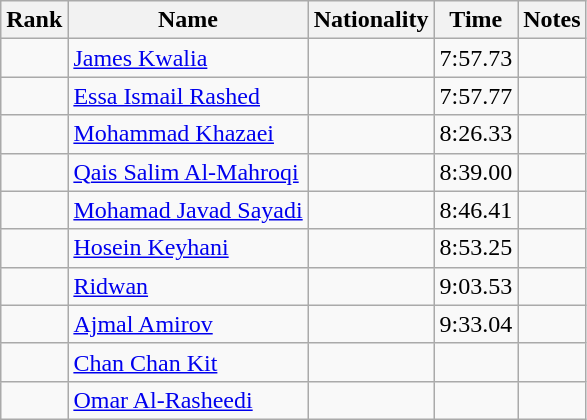<table class="wikitable sortable" style="text-align:center">
<tr>
<th>Rank</th>
<th>Name</th>
<th>Nationality</th>
<th>Time</th>
<th>Notes</th>
</tr>
<tr>
<td></td>
<td align=left><a href='#'>James Kwalia</a></td>
<td align=left></td>
<td>7:57.73</td>
<td></td>
</tr>
<tr>
<td></td>
<td align=left><a href='#'>Essa Ismail Rashed</a></td>
<td align=left></td>
<td>7:57.77</td>
<td></td>
</tr>
<tr>
<td></td>
<td align=left><a href='#'>Mohammad Khazaei</a></td>
<td align=left></td>
<td>8:26.33</td>
<td></td>
</tr>
<tr>
<td></td>
<td align=left><a href='#'>Qais Salim Al-Mahroqi</a></td>
<td align=left></td>
<td>8:39.00</td>
<td></td>
</tr>
<tr>
<td></td>
<td align=left><a href='#'>Mohamad Javad Sayadi</a></td>
<td align=left></td>
<td>8:46.41</td>
<td></td>
</tr>
<tr>
<td></td>
<td align=left><a href='#'>Hosein Keyhani</a></td>
<td align=left></td>
<td>8:53.25</td>
<td></td>
</tr>
<tr>
<td></td>
<td align=left><a href='#'>Ridwan</a></td>
<td align=left></td>
<td>9:03.53</td>
<td></td>
</tr>
<tr>
<td></td>
<td align=left><a href='#'>Ajmal Amirov</a></td>
<td align=left></td>
<td>9:33.04</td>
<td></td>
</tr>
<tr>
<td></td>
<td align=left><a href='#'>Chan Chan Kit</a></td>
<td align=left></td>
<td></td>
<td></td>
</tr>
<tr>
<td></td>
<td align=left><a href='#'>Omar Al-Rasheedi</a></td>
<td align=left></td>
<td></td>
<td></td>
</tr>
</table>
